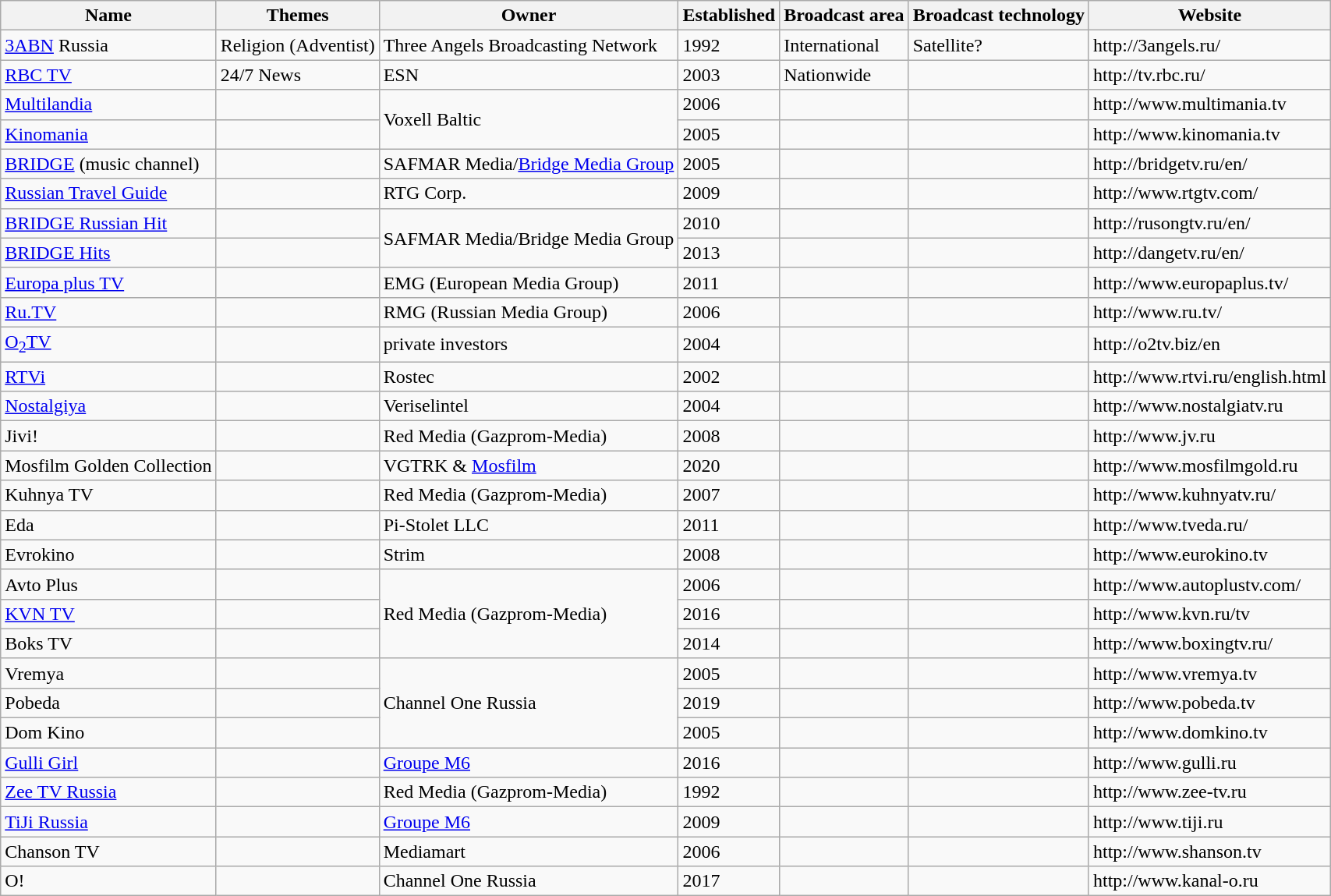<table class="wikitable sortable">
<tr>
<th>Name</th>
<th>Themes</th>
<th>Owner</th>
<th>Established</th>
<th>Broadcast area</th>
<th>Broadcast technology</th>
<th>Website</th>
</tr>
<tr>
<td><a href='#'>3ABN</a> Russia</td>
<td>Religion (Adventist)</td>
<td>Three Angels Broadcasting Network</td>
<td>1992</td>
<td>International</td>
<td>Satellite?</td>
<td>http://3angels.ru/</td>
</tr>
<tr>
<td><a href='#'>RBC TV</a></td>
<td>24/7 News</td>
<td>ESN</td>
<td>2003</td>
<td>Nationwide</td>
<td></td>
<td>http://tv.rbc.ru/</td>
</tr>
<tr>
<td><a href='#'>Multilandia</a></td>
<td></td>
<td rowspan="2">Voxell Baltic</td>
<td>2006</td>
<td></td>
<td></td>
<td>http://www.multimania.tv</td>
</tr>
<tr>
<td><a href='#'>Kinomania</a></td>
<td></td>
<td>2005</td>
<td></td>
<td></td>
<td>http://www.kinomania.tv</td>
</tr>
<tr>
<td><a href='#'>BRIDGE</a> (music channel)</td>
<td></td>
<td>SAFMAR Media/<a href='#'>Bridge Media Group</a></td>
<td>2005</td>
<td></td>
<td></td>
<td>http://bridgetv.ru/en/</td>
</tr>
<tr>
<td><a href='#'>Russian Travel Guide</a></td>
<td></td>
<td>RTG Corp.</td>
<td>2009</td>
<td></td>
<td></td>
<td>http://www.rtgtv.com/</td>
</tr>
<tr>
<td><a href='#'>BRIDGE Russian Hit</a></td>
<td></td>
<td rowspan="2">SAFMAR Media/Bridge Media Group</td>
<td>2010</td>
<td></td>
<td></td>
<td>http://rusongtv.ru/en/</td>
</tr>
<tr>
<td><a href='#'>BRIDGE Hits</a></td>
<td></td>
<td>2013</td>
<td></td>
<td></td>
<td>http://dangetv.ru/en/</td>
</tr>
<tr>
<td><a href='#'>Europa plus TV</a></td>
<td></td>
<td>EMG (European Media Group)</td>
<td>2011</td>
<td></td>
<td></td>
<td>http://www.europaplus.tv/</td>
</tr>
<tr>
<td><a href='#'>Ru.TV</a></td>
<td></td>
<td>RMG (Russian Media Group)</td>
<td>2006</td>
<td></td>
<td></td>
<td>http://www.ru.tv/</td>
</tr>
<tr>
<td><a href='#'>O<sub>2</sub>TV</a></td>
<td></td>
<td>private investors</td>
<td>2004</td>
<td></td>
<td></td>
<td>http://o2tv.biz/en</td>
</tr>
<tr>
<td><a href='#'>RTVi</a></td>
<td></td>
<td>Rostec</td>
<td>2002</td>
<td></td>
<td></td>
<td>http://www.rtvi.ru/english.html</td>
</tr>
<tr>
<td><a href='#'>Nostalgiya</a></td>
<td></td>
<td>Veriselintel</td>
<td>2004</td>
<td></td>
<td></td>
<td>http://www.nostalgiatv.ru</td>
</tr>
<tr>
<td>Jivi!</td>
<td></td>
<td>Red Media (Gazprom-Media)</td>
<td>2008</td>
<td></td>
<td></td>
<td>http://www.jv.ru</td>
</tr>
<tr>
<td>Mosfilm Golden Collection</td>
<td></td>
<td>VGTRK & <a href='#'>Mosfilm</a></td>
<td>2020</td>
<td></td>
<td></td>
<td>http://www.mosfilmgold.ru</td>
</tr>
<tr>
<td>Kuhnya TV</td>
<td></td>
<td>Red Media (Gazprom-Media)</td>
<td>2007</td>
<td></td>
<td></td>
<td>http://www.kuhnyatv.ru/</td>
</tr>
<tr>
<td>Eda</td>
<td></td>
<td>Pi-Stolet LLC</td>
<td>2011</td>
<td></td>
<td></td>
<td>http://www.tveda.ru/</td>
</tr>
<tr>
<td>Evrokino</td>
<td></td>
<td>Strim</td>
<td>2008</td>
<td></td>
<td></td>
<td>http://www.eurokino.tv</td>
</tr>
<tr>
<td>Avto Plus</td>
<td></td>
<td rowspan="3">Red Media (Gazprom-Media)</td>
<td>2006</td>
<td></td>
<td></td>
<td>http://www.autoplustv.com/</td>
</tr>
<tr>
<td><a href='#'>KVN TV</a></td>
<td></td>
<td>2016</td>
<td></td>
<td></td>
<td>http://www.kvn.ru/tv</td>
</tr>
<tr>
<td>Boks TV</td>
<td></td>
<td>2014</td>
<td></td>
<td></td>
<td>http://www.boxingtv.ru/</td>
</tr>
<tr>
<td>Vremya</td>
<td></td>
<td rowspan="3">Channel One Russia</td>
<td>2005</td>
<td></td>
<td></td>
<td>http://www.vremya.tv</td>
</tr>
<tr>
<td>Pobeda</td>
<td></td>
<td>2019</td>
<td></td>
<td></td>
<td>http://www.pobeda.tv</td>
</tr>
<tr>
<td>Dom Kino</td>
<td></td>
<td>2005</td>
<td></td>
<td></td>
<td>http://www.domkino.tv</td>
</tr>
<tr>
<td><a href='#'>Gulli Girl</a></td>
<td></td>
<td><a href='#'>Groupe M6</a></td>
<td>2016</td>
<td></td>
<td></td>
<td>http://www.gulli.ru</td>
</tr>
<tr>
<td><a href='#'>Zee TV Russia</a></td>
<td></td>
<td>Red Media (Gazprom-Media)</td>
<td>1992</td>
<td></td>
<td></td>
<td>http://www.zee-tv.ru</td>
</tr>
<tr>
<td><a href='#'>TiJi Russia</a></td>
<td></td>
<td><a href='#'>Groupe M6</a></td>
<td>2009</td>
<td></td>
<td></td>
<td>http://www.tiji.ru</td>
</tr>
<tr>
<td>Chanson TV</td>
<td></td>
<td>Mediamart</td>
<td>2006</td>
<td></td>
<td></td>
<td>http://www.shanson.tv</td>
</tr>
<tr>
<td>O!</td>
<td></td>
<td>Channel One Russia</td>
<td>2017</td>
<td></td>
<td></td>
<td>http://www.kanal-o.ru</td>
</tr>
</table>
